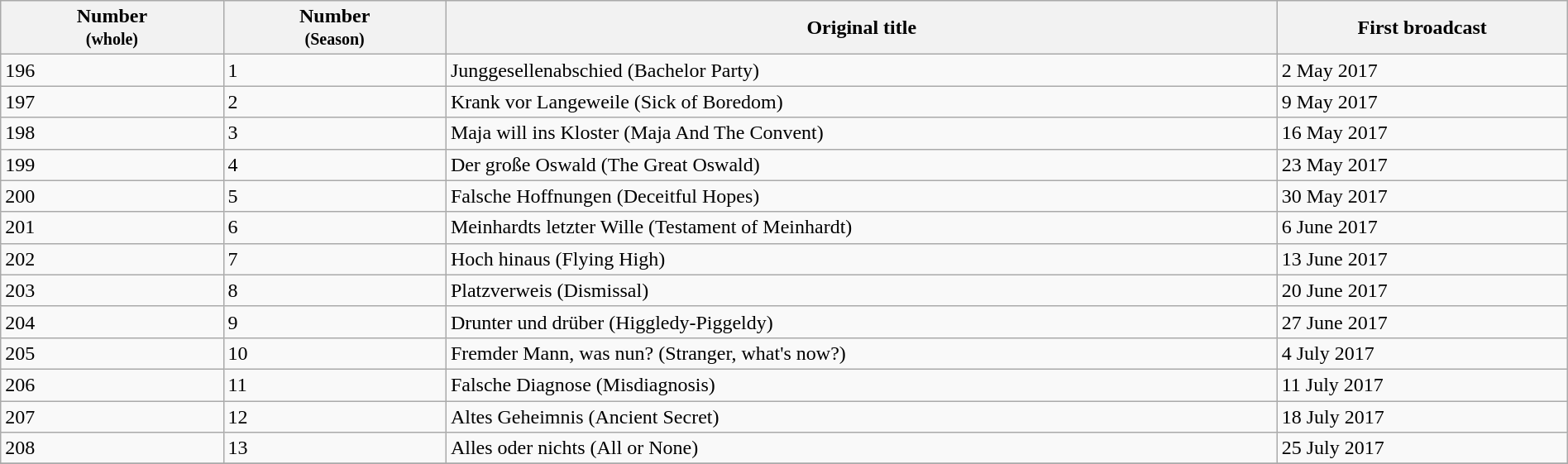<table class="wikitable" width="100%">
<tr>
<th width="75"><strong>Number</strong><br> <small> (whole) </small></th>
<th width="75"><strong>Number</strong><br> <small> (Season) </small></th>
<th width="300">Original title</th>
<th width="100">First broadcast</th>
</tr>
<tr>
<td>196</td>
<td>1</td>
<td>Junggesellenabschied (Bachelor Party)</td>
<td>2 May 2017</td>
</tr>
<tr>
<td>197</td>
<td>2</td>
<td>Krank vor Langeweile (Sick of Boredom)</td>
<td>9 May 2017</td>
</tr>
<tr>
<td>198</td>
<td>3</td>
<td>Maja will ins Kloster (Maja And The Convent)</td>
<td>16 May 2017</td>
</tr>
<tr>
<td>199</td>
<td>4</td>
<td>Der große Oswald (The Great Oswald)</td>
<td>23 May 2017</td>
</tr>
<tr>
<td>200</td>
<td>5</td>
<td>Falsche Hoffnungen (Deceitful Hopes)</td>
<td>30 May 2017</td>
</tr>
<tr>
<td>201</td>
<td>6</td>
<td>Meinhardts letzter Wille (Testament of Meinhardt)</td>
<td>6 June 2017</td>
</tr>
<tr>
<td>202</td>
<td>7</td>
<td>Hoch hinaus (Flying High)</td>
<td>13 June 2017</td>
</tr>
<tr>
<td>203</td>
<td>8</td>
<td>Platzverweis (Dismissal)</td>
<td>20 June 2017</td>
</tr>
<tr>
<td>204</td>
<td>9</td>
<td>Drunter und drüber (Higgledy-Piggeldy)</td>
<td>27 June 2017</td>
</tr>
<tr>
<td>205</td>
<td>10</td>
<td>Fremder Mann, was nun? (Stranger, what's now?)</td>
<td>4 July 2017</td>
</tr>
<tr>
<td>206</td>
<td>11</td>
<td>Falsche Diagnose (Misdiagnosis)</td>
<td>11 July 2017</td>
</tr>
<tr>
<td>207</td>
<td>12</td>
<td>Altes Geheimnis (Ancient Secret)</td>
<td>18 July 2017</td>
</tr>
<tr>
<td>208</td>
<td>13</td>
<td>Alles oder nichts (All or None)</td>
<td>25 July 2017</td>
</tr>
<tr>
</tr>
</table>
